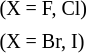<table>
<tr>
<td></td>
<td width=20></td>
<td><small>(X = F, Cl)</small></td>
</tr>
<tr>
<td></td>
<td></td>
<td><small>(X = Br, I)</small></td>
</tr>
</table>
